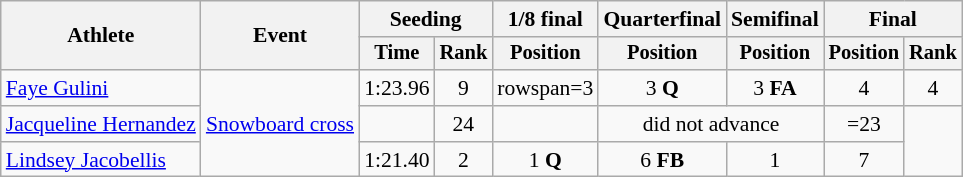<table class=wikitable style=font-size:90%;text-align:center>
<tr>
<th rowspan=2>Athlete</th>
<th rowspan=2>Event</th>
<th colspan=2>Seeding</th>
<th>1/8 final</th>
<th>Quarterfinal</th>
<th>Semifinal</th>
<th colspan=2>Final</th>
</tr>
<tr style=font-size:95%>
<th>Time</th>
<th>Rank</th>
<th>Position</th>
<th>Position</th>
<th>Position</th>
<th>Position</th>
<th>Rank</th>
</tr>
<tr>
<td align=left><a href='#'>Faye Gulini</a></td>
<td align=left rowspan=3><a href='#'>Snowboard cross</a></td>
<td>1:23.96</td>
<td>9</td>
<td>rowspan=3 </td>
<td>3 <strong>Q</strong></td>
<td>3 <strong>FA</strong></td>
<td>4</td>
<td>4</td>
</tr>
<tr>
<td align=left><a href='#'>Jacqueline Hernandez</a></td>
<td></td>
<td>24</td>
<td></td>
<td colspan=2>did not advance</td>
<td>=23</td>
</tr>
<tr>
<td align=left><a href='#'>Lindsey Jacobellis</a></td>
<td>1:21.40</td>
<td>2</td>
<td>1 <strong>Q</strong></td>
<td>6 <strong>FB</strong></td>
<td>1</td>
<td>7</td>
</tr>
</table>
